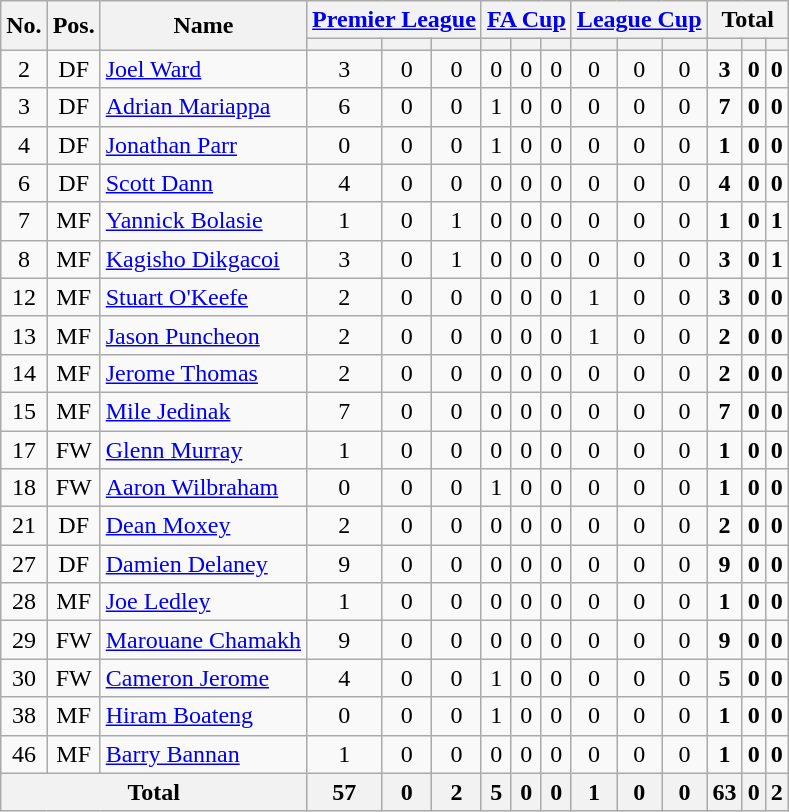<table class="wikitable sortable" style="text-align: center;">
<tr>
<th rowspan="2">No.</th>
<th rowspan="2">Pos.</th>
<th rowspan="2">Name</th>
<th colspan="3"><a href='#'>Premier League</a></th>
<th colspan="3"><a href='#'>FA Cup</a></th>
<th colspan="3"><a href='#'>League Cup</a></th>
<th colspan="3">Total</th>
</tr>
<tr>
<th></th>
<th></th>
<th></th>
<th></th>
<th></th>
<th></th>
<th></th>
<th></th>
<th></th>
<th></th>
<th></th>
<th></th>
</tr>
<tr>
<td>2</td>
<td>DF</td>
<td align=left> <a href='#'>Joel Ward</a></td>
<td>3</td>
<td>0</td>
<td>0</td>
<td>0</td>
<td>0</td>
<td>0</td>
<td>0</td>
<td>0</td>
<td>0</td>
<td><strong>3</strong></td>
<td><strong>0</strong></td>
<td><strong>0</strong></td>
</tr>
<tr>
<td>3</td>
<td>DF</td>
<td align=left> <a href='#'>Adrian Mariappa</a></td>
<td>6</td>
<td>0</td>
<td>0</td>
<td>1</td>
<td>0</td>
<td>0</td>
<td>0</td>
<td>0</td>
<td>0</td>
<td><strong>7</strong></td>
<td><strong>0</strong></td>
<td><strong>0</strong></td>
</tr>
<tr>
<td>4</td>
<td>DF</td>
<td align=left> <a href='#'>Jonathan Parr</a></td>
<td>0</td>
<td>0</td>
<td>0</td>
<td>1</td>
<td>0</td>
<td>0</td>
<td>0</td>
<td>0</td>
<td>0</td>
<td><strong>1</strong></td>
<td><strong>0</strong></td>
<td><strong>0</strong></td>
</tr>
<tr>
<td>6</td>
<td>DF</td>
<td align=left> <a href='#'>Scott Dann</a></td>
<td>4</td>
<td>0</td>
<td>0</td>
<td>0</td>
<td>0</td>
<td>0</td>
<td>0</td>
<td>0</td>
<td>0</td>
<td><strong>4</strong></td>
<td><strong>0</strong></td>
<td><strong>0</strong></td>
</tr>
<tr>
<td>7</td>
<td>MF</td>
<td align=left> <a href='#'>Yannick Bolasie</a></td>
<td>1</td>
<td>0</td>
<td>1</td>
<td>0</td>
<td>0</td>
<td>0</td>
<td>0</td>
<td>0</td>
<td>0</td>
<td><strong>1</strong></td>
<td><strong>0</strong></td>
<td><strong>1</strong></td>
</tr>
<tr>
<td>8</td>
<td>MF</td>
<td align=left> <a href='#'>Kagisho Dikgacoi</a></td>
<td>3</td>
<td>0</td>
<td>1</td>
<td>0</td>
<td>0</td>
<td>0</td>
<td>0</td>
<td>0</td>
<td>0</td>
<td><strong>3</strong></td>
<td><strong>0</strong></td>
<td><strong>1</strong></td>
</tr>
<tr>
<td>12</td>
<td>MF</td>
<td align=left> <a href='#'>Stuart O'Keefe</a></td>
<td>2</td>
<td>0</td>
<td>0</td>
<td>0</td>
<td>0</td>
<td>0</td>
<td>1</td>
<td>0</td>
<td>0</td>
<td><strong>3</strong></td>
<td><strong>0</strong></td>
<td><strong>0</strong></td>
</tr>
<tr>
<td>13</td>
<td>MF</td>
<td align=left> <a href='#'>Jason Puncheon</a></td>
<td>2</td>
<td>0</td>
<td>0</td>
<td>0</td>
<td>0</td>
<td>0</td>
<td>1</td>
<td>0</td>
<td>0</td>
<td><strong>2</strong></td>
<td><strong>0</strong></td>
<td><strong>0</strong></td>
</tr>
<tr>
<td>14</td>
<td>MF</td>
<td align=left> <a href='#'>Jerome Thomas</a></td>
<td>2</td>
<td>0</td>
<td>0</td>
<td>0</td>
<td>0</td>
<td>0</td>
<td>0</td>
<td>0</td>
<td>0</td>
<td><strong>2</strong></td>
<td><strong>0</strong></td>
<td><strong>0</strong></td>
</tr>
<tr>
<td>15</td>
<td>MF</td>
<td align=left> <a href='#'>Mile Jedinak</a></td>
<td>7</td>
<td>0</td>
<td>0</td>
<td>0</td>
<td>0</td>
<td>0</td>
<td>0</td>
<td>0</td>
<td>0</td>
<td><strong>7</strong></td>
<td><strong>0</strong></td>
<td><strong>0</strong></td>
</tr>
<tr>
<td>17</td>
<td>FW</td>
<td align=left> <a href='#'>Glenn Murray</a></td>
<td>1</td>
<td>0</td>
<td>0</td>
<td>0</td>
<td>0</td>
<td>0</td>
<td>0</td>
<td>0</td>
<td>0</td>
<td><strong>1</strong></td>
<td><strong>0</strong></td>
<td><strong>0</strong></td>
</tr>
<tr>
<td>18</td>
<td>FW</td>
<td align=left> <a href='#'>Aaron Wilbraham</a></td>
<td>0</td>
<td>0</td>
<td>0</td>
<td>1</td>
<td>0</td>
<td>0</td>
<td>0</td>
<td>0</td>
<td>0</td>
<td><strong>1</strong></td>
<td><strong>0</strong></td>
<td><strong>0</strong></td>
</tr>
<tr>
<td>21</td>
<td>DF</td>
<td align=left> <a href='#'>Dean Moxey</a></td>
<td>2</td>
<td>0</td>
<td>0</td>
<td>0</td>
<td>0</td>
<td>0</td>
<td>0</td>
<td>0</td>
<td>0</td>
<td><strong>2</strong></td>
<td><strong>0</strong></td>
<td><strong>0</strong></td>
</tr>
<tr>
<td>27</td>
<td>DF</td>
<td align=left> <a href='#'>Damien Delaney</a></td>
<td>9</td>
<td>0</td>
<td>0</td>
<td>0</td>
<td>0</td>
<td>0</td>
<td>0</td>
<td>0</td>
<td>0</td>
<td><strong>9</strong></td>
<td><strong>0</strong></td>
<td><strong>0</strong></td>
</tr>
<tr>
<td>28</td>
<td>MF</td>
<td align=left> <a href='#'>Joe Ledley</a></td>
<td>1</td>
<td>0</td>
<td>0</td>
<td>0</td>
<td>0</td>
<td>0</td>
<td>0</td>
<td>0</td>
<td>0</td>
<td><strong>1</strong></td>
<td><strong>0</strong></td>
<td><strong>0</strong></td>
</tr>
<tr>
<td>29</td>
<td>FW</td>
<td align=left> <a href='#'>Marouane Chamakh</a></td>
<td>9</td>
<td>0</td>
<td>0</td>
<td>0</td>
<td>0</td>
<td>0</td>
<td>0</td>
<td>0</td>
<td>0</td>
<td><strong>9</strong></td>
<td><strong>0</strong></td>
<td><strong>0</strong></td>
</tr>
<tr>
<td>30</td>
<td>FW</td>
<td align=left> <a href='#'>Cameron Jerome</a></td>
<td>4</td>
<td>0</td>
<td>0</td>
<td>1</td>
<td>0</td>
<td>0</td>
<td>0</td>
<td>0</td>
<td>0</td>
<td><strong>5</strong></td>
<td><strong>0</strong></td>
<td><strong>0</strong></td>
</tr>
<tr>
<td>38</td>
<td>MF</td>
<td align=left> <a href='#'>Hiram Boateng</a></td>
<td>0</td>
<td>0</td>
<td>0</td>
<td>1</td>
<td>0</td>
<td>0</td>
<td>0</td>
<td>0</td>
<td>0</td>
<td><strong>1</strong></td>
<td><strong>0</strong></td>
<td><strong>0</strong></td>
</tr>
<tr>
<td>46</td>
<td>MF</td>
<td align=left> <a href='#'>Barry Bannan</a></td>
<td>1</td>
<td>0</td>
<td>0</td>
<td>0</td>
<td>0</td>
<td>0</td>
<td>0</td>
<td>0</td>
<td>0</td>
<td><strong>1</strong></td>
<td><strong>0</strong></td>
<td><strong>0</strong></td>
</tr>
<tr>
<th colspan=3>Total</th>
<th>57</th>
<th>0</th>
<th>2</th>
<th>5</th>
<th>0</th>
<th>0</th>
<th>1</th>
<th>0</th>
<th>0</th>
<th>63</th>
<th>0</th>
<th>2</th>
</tr>
</table>
